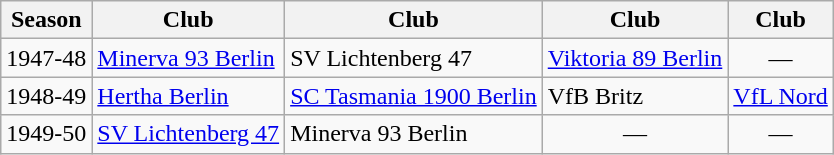<table class="wikitable">
<tr>
<th>Season</th>
<th>Club</th>
<th>Club</th>
<th>Club</th>
<th>Club</th>
</tr>
<tr>
<td>1947-48</td>
<td><a href='#'>Minerva 93 Berlin</a></td>
<td>SV Lichtenberg 47</td>
<td><a href='#'>Viktoria 89 Berlin</a></td>
<td style="text-align:center;">—</td>
</tr>
<tr>
<td>1948-49</td>
<td><a href='#'>Hertha Berlin</a></td>
<td><a href='#'>SC Tasmania 1900 Berlin</a></td>
<td>VfB Britz</td>
<td><a href='#'>VfL Nord</a></td>
</tr>
<tr>
<td>1949-50</td>
<td><a href='#'>SV Lichtenberg 47</a></td>
<td>Minerva 93 Berlin</td>
<td style="text-align:center;">—</td>
<td style="text-align:center;">—</td>
</tr>
</table>
